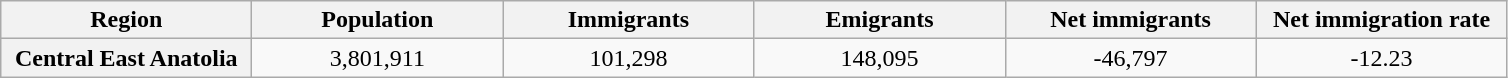<table class="wikitable">
<tr>
<th style="width:120pt;">Region</th>
<th style="width:120pt;">Population</th>
<th style="width:120pt;">Immigrants</th>
<th style="width:120pt;">Emigrants</th>
<th style="width:120pt;">Net immigrants</th>
<th style="width:120pt;">Net immigration rate</th>
</tr>
<tr>
<th style="width:120pt;">Central East Anatolia</th>
<td style="text-align:center;">3,801,911</td>
<td style="text-align:center;">101,298</td>
<td style="text-align:center;">148,095</td>
<td style="text-align:center;">-46,797</td>
<td style="text-align:center;">-12.23</td>
</tr>
</table>
